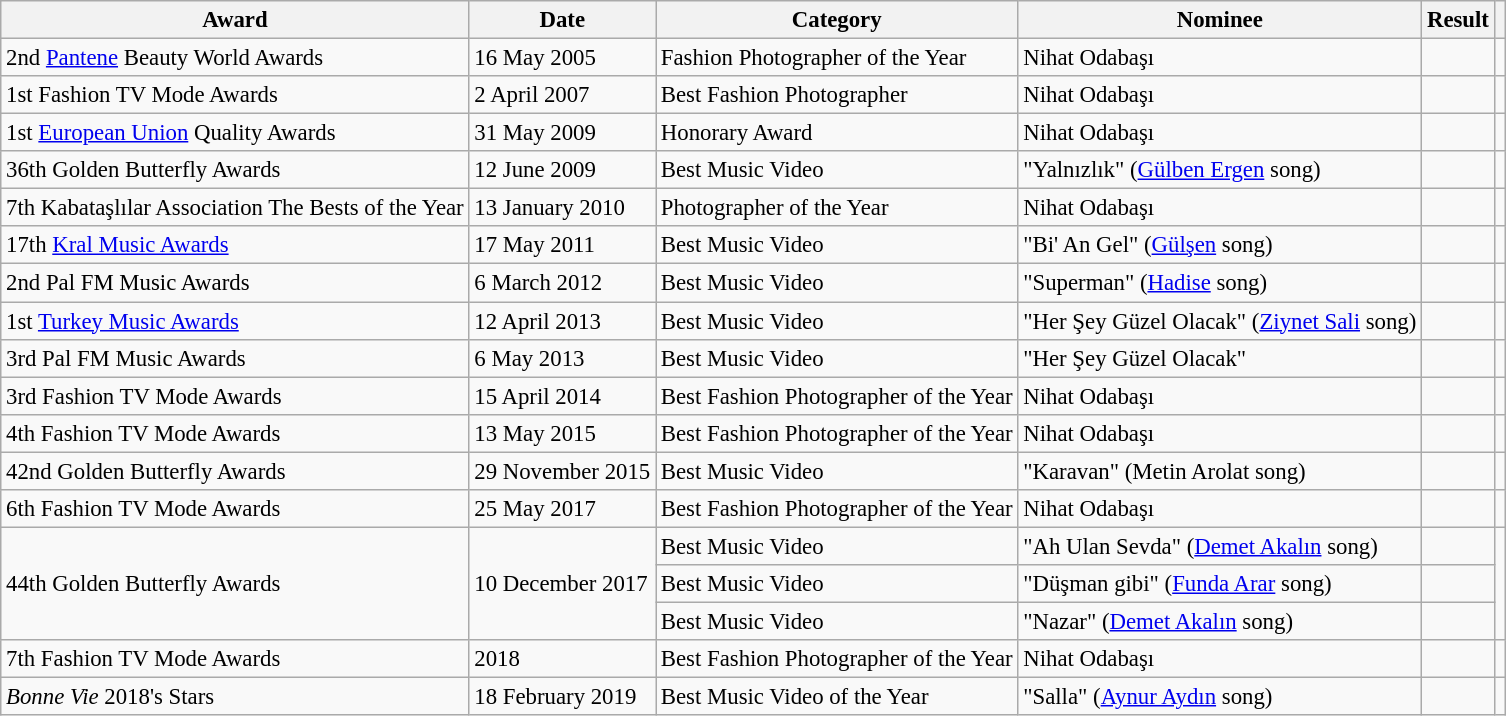<table class="wikitable sortable" style="font-size: 95%; valign:center">
<tr>
<th scope="col">Award</th>
<th scope="col">Date</th>
<th scope="col">Category</th>
<th scope="col">Nominee</th>
<th scope="col">Result</th>
<th scope="col" class="unsortable"></th>
</tr>
<tr>
<td>2nd <a href='#'>Pantene</a> Beauty World Awards</td>
<td>16 May 2005</td>
<td>Fashion Photographer of the Year</td>
<td>Nihat Odabaşı</td>
<td></td>
<td style="text-align:center;"></td>
</tr>
<tr>
<td>1st Fashion TV Mode Awards</td>
<td>2 April 2007</td>
<td>Best Fashion Photographer</td>
<td>Nihat Odabaşı</td>
<td></td>
<td style="text-align:center;"></td>
</tr>
<tr>
<td>1st <a href='#'>European Union</a> Quality Awards</td>
<td>31 May 2009</td>
<td>Honorary Award</td>
<td>Nihat Odabaşı</td>
<td></td>
<td style="text-align:center;"></td>
</tr>
<tr>
<td>36th Golden Butterfly Awards</td>
<td>12 June 2009</td>
<td>Best Music Video</td>
<td>"Yalnızlık" (<a href='#'>Gülben Ergen</a> song)</td>
<td></td>
<td style="text-align:center;"></td>
</tr>
<tr>
<td>7th Kabataşlılar Association The Bests of the Year</td>
<td>13 January 2010</td>
<td>Photographer of the Year</td>
<td>Nihat Odabaşı</td>
<td></td>
<td style="text-align:center;"></td>
</tr>
<tr>
<td>17th <a href='#'>Kral Music Awards</a></td>
<td>17 May 2011</td>
<td>Best Music Video</td>
<td>"Bi' An Gel" (<a href='#'>Gülşen</a> song)</td>
<td></td>
<td style="text-align:center;"></td>
</tr>
<tr>
<td>2nd Pal FM Music Awards</td>
<td>6 March 2012</td>
<td>Best Music Video</td>
<td>"Superman" (<a href='#'>Hadise</a> song)</td>
<td></td>
<td style="text-align:center;"></td>
</tr>
<tr>
<td>1st <a href='#'>Turkey Music Awards</a></td>
<td>12 April 2013</td>
<td>Best Music Video</td>
<td>"Her Şey Güzel Olacak" (<a href='#'>Ziynet Sali</a> song)</td>
<td></td>
<td style="text-align:center;"></td>
</tr>
<tr>
<td>3rd Pal FM Music Awards</td>
<td>6 May 2013</td>
<td>Best Music Video</td>
<td>"Her Şey Güzel Olacak"</td>
<td></td>
<td style="text-align:center;"></td>
</tr>
<tr>
<td>3rd Fashion TV Mode Awards</td>
<td>15 April 2014</td>
<td>Best Fashion Photographer of the Year</td>
<td>Nihat Odabaşı</td>
<td></td>
<td style="text-align:center;"></td>
</tr>
<tr>
<td>4th Fashion TV Mode Awards</td>
<td>13 May 2015</td>
<td>Best Fashion Photographer of the Year</td>
<td>Nihat Odabaşı</td>
<td></td>
<td style="text-align:center;"></td>
</tr>
<tr>
<td>42nd Golden Butterfly Awards</td>
<td>29 November 2015</td>
<td>Best Music Video</td>
<td>"Karavan" (Metin Arolat song)</td>
<td></td>
<td style="text-align:center;"></td>
</tr>
<tr>
<td>6th Fashion TV Mode Awards</td>
<td>25 May 2017</td>
<td>Best Fashion Photographer of the Year</td>
<td>Nihat Odabaşı</td>
<td></td>
<td style="text-align:center;"></td>
</tr>
<tr>
<td rowspan=3>44th Golden Butterfly Awards</td>
<td rowspan=3>10 December 2017</td>
<td>Best Music Video</td>
<td>"Ah Ulan Sevda" (<a href='#'>Demet Akalın</a> song)</td>
<td></td>
<td rowspan=3; style="text-align:center;"></td>
</tr>
<tr>
<td>Best Music Video</td>
<td>"Düşman gibi" (<a href='#'>Funda Arar</a> song)</td>
<td></td>
</tr>
<tr>
<td>Best Music Video</td>
<td>"Nazar" (<a href='#'>Demet Akalın</a> song)</td>
<td></td>
</tr>
<tr>
<td>7th Fashion TV Mode Awards</td>
<td>2018</td>
<td>Best Fashion Photographer of the Year</td>
<td>Nihat Odabaşı</td>
<td></td>
<td style="text-align:center;"></td>
</tr>
<tr>
<td><em>Bonne Vie</em> 2018's Stars</td>
<td>18 February 2019</td>
<td>Best Music Video of the Year</td>
<td>"Salla" (<a href='#'>Aynur Aydın</a> song)</td>
<td></td>
<td style="text-align:center;"></td>
</tr>
</table>
